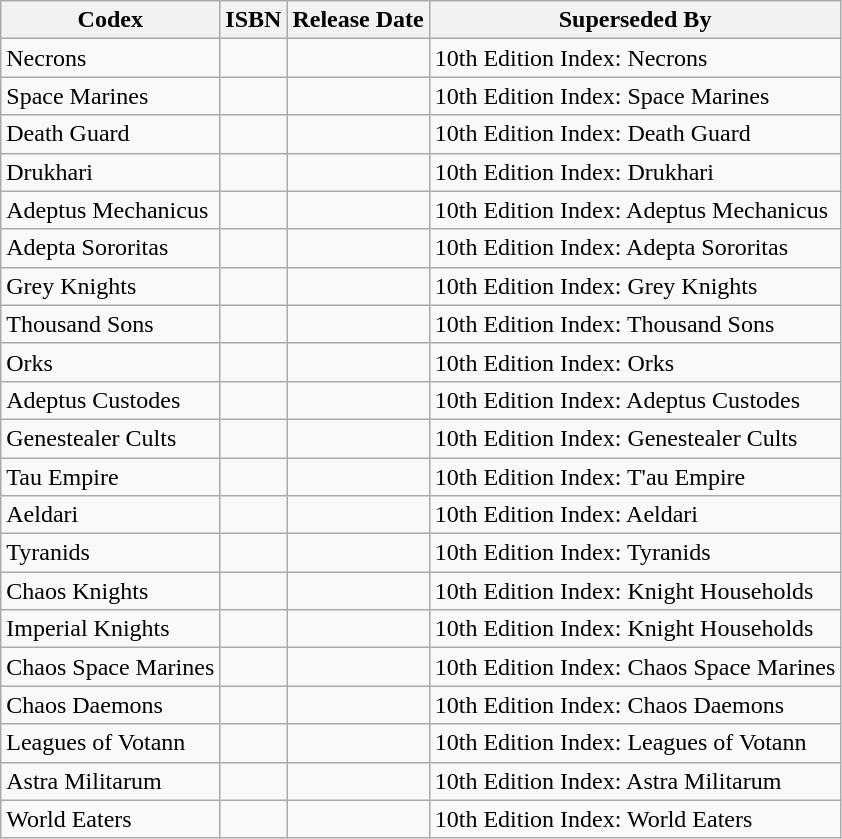<table class="wikitable sortable">
<tr>
<th>Codex</th>
<th>ISBN</th>
<th>Release Date</th>
<th>Superseded By</th>
</tr>
<tr>
<td>Necrons</td>
<td></td>
<td></td>
<td>10th Edition Index: Necrons</td>
</tr>
<tr>
<td>Space Marines</td>
<td></td>
<td></td>
<td>10th Edition Index: Space Marines</td>
</tr>
<tr>
<td>Death Guard</td>
<td></td>
<td></td>
<td>10th Edition Index: Death Guard</td>
</tr>
<tr>
<td>Drukhari</td>
<td></td>
<td></td>
<td>10th Edition Index: Drukhari</td>
</tr>
<tr>
<td>Adeptus Mechanicus</td>
<td></td>
<td></td>
<td>10th Edition Index: Adeptus Mechanicus</td>
</tr>
<tr>
<td>Adepta Sororitas</td>
<td></td>
<td></td>
<td>10th Edition Index: Adepta Sororitas</td>
</tr>
<tr>
<td>Grey Knights</td>
<td></td>
<td></td>
<td>10th Edition Index: Grey Knights</td>
</tr>
<tr>
<td>Thousand Sons</td>
<td></td>
<td></td>
<td>10th Edition Index: Thousand Sons</td>
</tr>
<tr>
<td>Orks</td>
<td></td>
<td></td>
<td>10th Edition Index: Orks</td>
</tr>
<tr>
<td>Adeptus Custodes</td>
<td></td>
<td></td>
<td>10th Edition Index: Adeptus Custodes</td>
</tr>
<tr>
<td>Genestealer Cults</td>
<td></td>
<td></td>
<td>10th Edition Index: Genestealer Cults</td>
</tr>
<tr>
<td>Tau Empire</td>
<td></td>
<td></td>
<td>10th Edition Index: T'au Empire</td>
</tr>
<tr>
<td>Aeldari</td>
<td></td>
<td></td>
<td>10th Edition Index: Aeldari</td>
</tr>
<tr>
<td>Tyranids</td>
<td></td>
<td></td>
<td>10th Edition Index: Tyranids</td>
</tr>
<tr>
<td>Chaos Knights</td>
<td></td>
<td></td>
<td>10th Edition Index: Knight Households</td>
</tr>
<tr>
<td>Imperial Knights</td>
<td></td>
<td></td>
<td>10th Edition Index: Knight Households</td>
</tr>
<tr>
<td>Chaos Space Marines</td>
<td></td>
<td></td>
<td>10th Edition Index: Chaos Space Marines</td>
</tr>
<tr>
<td>Chaos Daemons</td>
<td></td>
<td></td>
<td>10th Edition Index: Chaos Daemons</td>
</tr>
<tr>
<td>Leagues of Votann</td>
<td></td>
<td></td>
<td>10th Edition Index: Leagues of Votann</td>
</tr>
<tr>
<td>Astra Militarum</td>
<td></td>
<td></td>
<td>10th Edition Index: Astra Militarum</td>
</tr>
<tr>
<td>World Eaters</td>
<td></td>
<td></td>
<td>10th Edition Index: World Eaters</td>
</tr>
</table>
